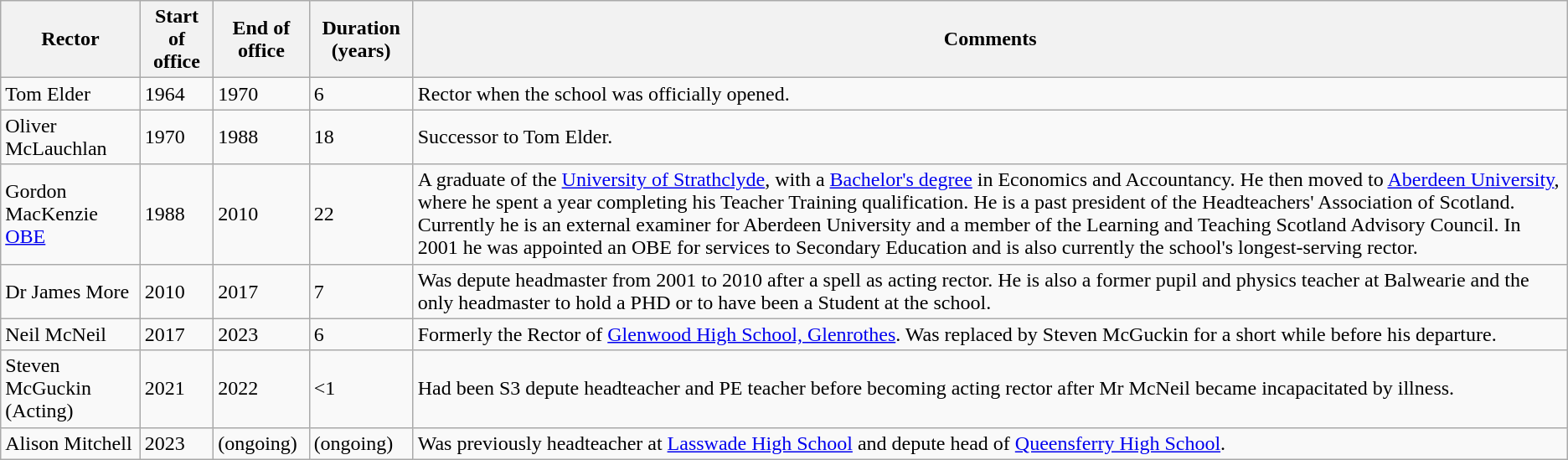<table class="wikitable">
<tr>
<th>Rector</th>
<th>Start of office</th>
<th>End of office</th>
<th>Duration (years)</th>
<th>Comments</th>
</tr>
<tr>
<td>Tom Elder</td>
<td>1964</td>
<td>1970</td>
<td>6</td>
<td>Rector when the school was officially opened.</td>
</tr>
<tr>
<td>Oliver McLauchlan</td>
<td>1970</td>
<td>1988</td>
<td>18</td>
<td>Successor to Tom Elder.</td>
</tr>
<tr>
<td>Gordon MacKenzie <a href='#'>OBE</a></td>
<td>1988</td>
<td>2010</td>
<td>22</td>
<td>A graduate of the <a href='#'>University of Strathclyde</a>, with a <a href='#'>Bachelor's degree</a> in Economics and Accountancy. He then moved to <a href='#'>Aberdeen University</a>, where he spent a year completing his Teacher Training qualification. He is a past president of the Headteachers' Association of Scotland. Currently he is an external examiner for Aberdeen University and a member of the Learning and Teaching Scotland Advisory Council. In 2001 he was appointed an OBE for services to Secondary Education and is also currently the school's longest-serving rector.</td>
</tr>
<tr>
<td>Dr James More</td>
<td>2010</td>
<td>2017</td>
<td>7</td>
<td>Was depute headmaster from 2001 to 2010 after a spell as acting rector. He is also a former pupil and physics teacher at Balwearie and the only headmaster to hold a PHD or to have been a Student at the school.</td>
</tr>
<tr>
<td>Neil McNeil</td>
<td>2017</td>
<td>2023</td>
<td>6</td>
<td>Formerly the Rector of <a href='#'>Glenwood High School, Glenrothes</a>. Was replaced by Steven McGuckin for a short while before his departure.</td>
</tr>
<tr>
<td>Steven McGuckin (Acting)</td>
<td>2021</td>
<td>2022</td>
<td><1</td>
<td>Had been S3 depute headteacher and PE teacher before becoming acting rector after Mr McNeil became incapacitated by illness.</td>
</tr>
<tr>
<td>Alison Mitchell</td>
<td>2023</td>
<td>(ongoing)</td>
<td>(ongoing)</td>
<td>Was previously headteacher at <a href='#'>Lasswade High School</a> and depute head of <a href='#'>Queensferry High School</a>.</td>
</tr>
</table>
